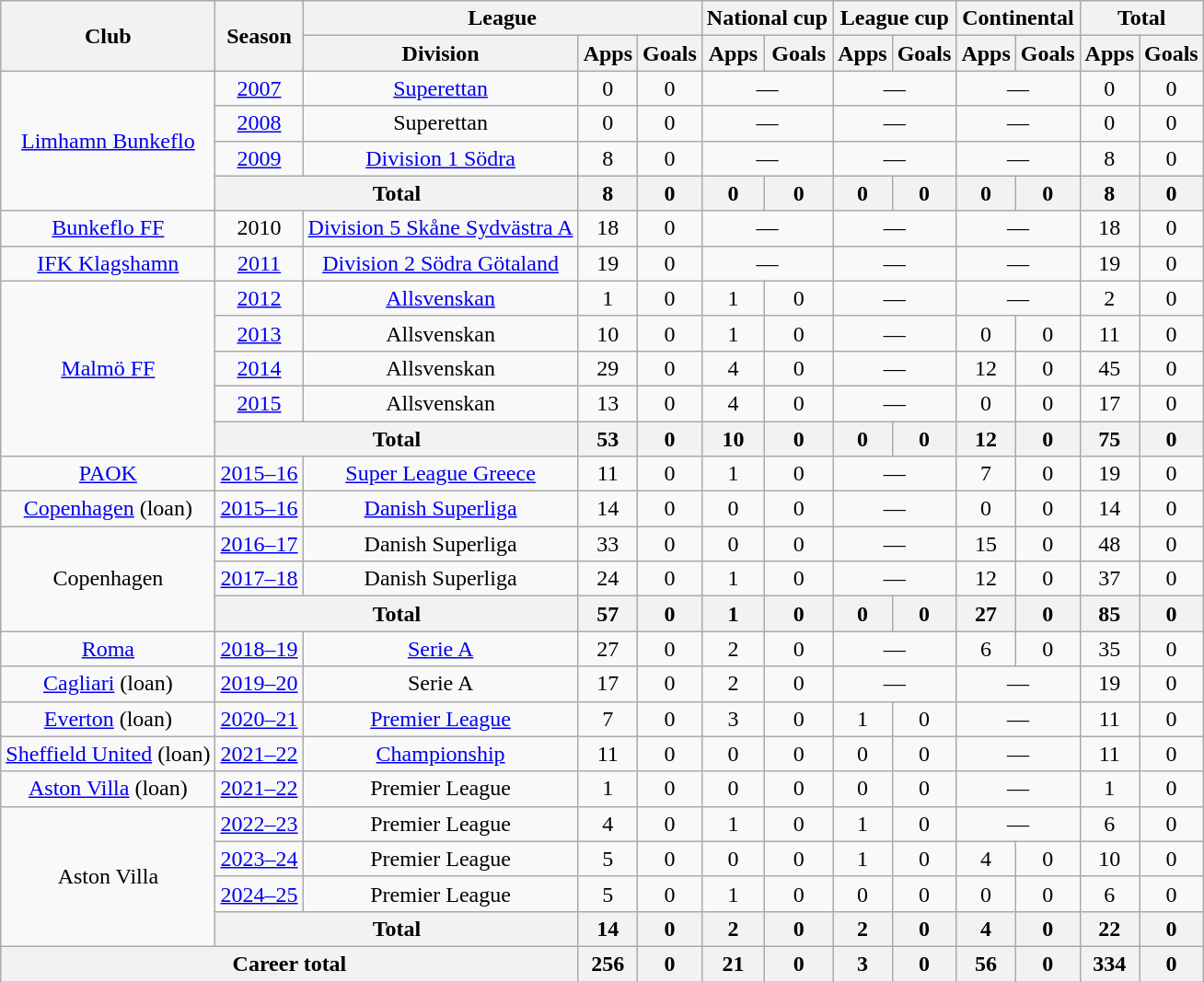<table class="wikitable" style="text-align:center">
<tr>
<th rowspan="2">Club</th>
<th rowspan="2">Season</th>
<th colspan="3">League</th>
<th colspan="2">National cup</th>
<th colspan="2">League cup</th>
<th colspan="2">Continental</th>
<th colspan="2">Total</th>
</tr>
<tr>
<th>Division</th>
<th>Apps</th>
<th>Goals</th>
<th>Apps</th>
<th>Goals</th>
<th>Apps</th>
<th>Goals</th>
<th>Apps</th>
<th>Goals</th>
<th>Apps</th>
<th>Goals</th>
</tr>
<tr>
<td rowspan="4"><a href='#'>Limhamn Bunkeflo</a></td>
<td><a href='#'>2007</a></td>
<td><a href='#'>Superettan</a></td>
<td>0</td>
<td>0</td>
<td colspan="2">—</td>
<td colspan="2">—</td>
<td colspan="2">—</td>
<td>0</td>
<td>0</td>
</tr>
<tr>
<td><a href='#'>2008</a></td>
<td>Superettan</td>
<td>0</td>
<td>0</td>
<td colspan="2">—</td>
<td colspan="2">—</td>
<td colspan="2">—</td>
<td>0</td>
<td>0</td>
</tr>
<tr>
<td><a href='#'>2009</a></td>
<td><a href='#'>Division 1 Södra</a></td>
<td>8</td>
<td>0</td>
<td colspan="2">—</td>
<td colspan="2">—</td>
<td colspan="2">—</td>
<td>8</td>
<td>0</td>
</tr>
<tr>
<th colspan="2">Total</th>
<th>8</th>
<th>0</th>
<th>0</th>
<th>0</th>
<th>0</th>
<th>0</th>
<th>0</th>
<th>0</th>
<th>8</th>
<th>0</th>
</tr>
<tr>
<td><a href='#'>Bunkeflo FF</a></td>
<td>2010</td>
<td><a href='#'>Division 5 Skåne Sydvästra A</a></td>
<td>18</td>
<td>0</td>
<td colspan="2">—</td>
<td colspan="2">—</td>
<td colspan="2">—</td>
<td>18</td>
<td>0</td>
</tr>
<tr>
<td><a href='#'>IFK Klagshamn</a></td>
<td><a href='#'>2011</a></td>
<td><a href='#'>Division 2 Södra Götaland</a></td>
<td>19</td>
<td>0</td>
<td colspan="2">—</td>
<td colspan="2">—</td>
<td colspan="2">—</td>
<td>19</td>
<td>0</td>
</tr>
<tr>
<td rowspan="5"><a href='#'>Malmö FF</a></td>
<td><a href='#'>2012</a></td>
<td><a href='#'>Allsvenskan</a></td>
<td>1</td>
<td>0</td>
<td>1</td>
<td>0</td>
<td colspan="2">—</td>
<td colspan="2">—</td>
<td>2</td>
<td>0</td>
</tr>
<tr>
<td><a href='#'>2013</a></td>
<td>Allsvenskan</td>
<td>10</td>
<td>0</td>
<td>1</td>
<td>0</td>
<td colspan="2">—</td>
<td>0</td>
<td>0</td>
<td>11</td>
<td>0</td>
</tr>
<tr>
<td><a href='#'>2014</a></td>
<td>Allsvenskan</td>
<td>29</td>
<td>0</td>
<td>4</td>
<td>0</td>
<td colspan="2">—</td>
<td>12</td>
<td>0</td>
<td>45</td>
<td>0</td>
</tr>
<tr>
<td><a href='#'>2015</a></td>
<td>Allsvenskan</td>
<td>13</td>
<td>0</td>
<td>4</td>
<td>0</td>
<td colspan="2">—</td>
<td>0</td>
<td>0</td>
<td>17</td>
<td>0</td>
</tr>
<tr>
<th colspan="2">Total</th>
<th>53</th>
<th>0</th>
<th>10</th>
<th>0</th>
<th>0</th>
<th>0</th>
<th>12</th>
<th>0</th>
<th>75</th>
<th>0</th>
</tr>
<tr>
<td><a href='#'>PAOK</a></td>
<td><a href='#'>2015–16</a></td>
<td><a href='#'>Super League Greece</a></td>
<td>11</td>
<td>0</td>
<td>1</td>
<td>0</td>
<td colspan="2">—</td>
<td>7</td>
<td>0</td>
<td>19</td>
<td>0</td>
</tr>
<tr>
<td><a href='#'>Copenhagen</a> (loan)</td>
<td><a href='#'>2015–16</a></td>
<td><a href='#'>Danish Superliga</a></td>
<td>14</td>
<td>0</td>
<td>0</td>
<td>0</td>
<td colspan="2">—</td>
<td>0</td>
<td>0</td>
<td>14</td>
<td>0</td>
</tr>
<tr>
<td rowspan="3">Copenhagen</td>
<td><a href='#'>2016–17</a></td>
<td>Danish Superliga</td>
<td>33</td>
<td>0</td>
<td>0</td>
<td>0</td>
<td colspan="2">—</td>
<td>15</td>
<td>0</td>
<td>48</td>
<td>0</td>
</tr>
<tr>
<td><a href='#'>2017–18</a></td>
<td>Danish Superliga</td>
<td>24</td>
<td>0</td>
<td>1</td>
<td>0</td>
<td colspan="2">—</td>
<td>12</td>
<td>0</td>
<td>37</td>
<td>0</td>
</tr>
<tr>
<th colspan="2">Total</th>
<th>57</th>
<th>0</th>
<th>1</th>
<th>0</th>
<th>0</th>
<th>0</th>
<th>27</th>
<th>0</th>
<th>85</th>
<th>0</th>
</tr>
<tr>
<td><a href='#'>Roma</a></td>
<td><a href='#'>2018–19</a></td>
<td><a href='#'>Serie A</a></td>
<td>27</td>
<td>0</td>
<td>2</td>
<td>0</td>
<td colspan="2">—</td>
<td>6</td>
<td>0</td>
<td>35</td>
<td>0</td>
</tr>
<tr>
<td><a href='#'>Cagliari</a> (loan)</td>
<td><a href='#'>2019–20</a></td>
<td>Serie A</td>
<td>17</td>
<td>0</td>
<td>2</td>
<td>0</td>
<td colspan="2">—</td>
<td colspan="2">—</td>
<td>19</td>
<td>0</td>
</tr>
<tr>
<td><a href='#'>Everton</a> (loan)</td>
<td><a href='#'>2020–21</a></td>
<td><a href='#'>Premier League</a></td>
<td>7</td>
<td>0</td>
<td>3</td>
<td>0</td>
<td>1</td>
<td>0</td>
<td colspan="2">—</td>
<td>11</td>
<td>0</td>
</tr>
<tr>
<td><a href='#'>Sheffield United</a> (loan)</td>
<td><a href='#'>2021–22</a></td>
<td><a href='#'>Championship</a></td>
<td>11</td>
<td>0</td>
<td>0</td>
<td>0</td>
<td>0</td>
<td>0</td>
<td colspan="2">—</td>
<td>11</td>
<td>0</td>
</tr>
<tr>
<td><a href='#'>Aston Villa</a> (loan)</td>
<td><a href='#'>2021–22</a></td>
<td>Premier League</td>
<td>1</td>
<td>0</td>
<td>0</td>
<td>0</td>
<td>0</td>
<td>0</td>
<td colspan="2">—</td>
<td>1</td>
<td>0</td>
</tr>
<tr>
<td rowspan="4">Aston Villa</td>
<td><a href='#'>2022–23</a></td>
<td>Premier League</td>
<td>4</td>
<td>0</td>
<td>1</td>
<td>0</td>
<td>1</td>
<td>0</td>
<td colspan="2">—</td>
<td>6</td>
<td>0</td>
</tr>
<tr>
<td><a href='#'>2023–24</a></td>
<td>Premier League</td>
<td>5</td>
<td>0</td>
<td>0</td>
<td>0</td>
<td>1</td>
<td>0</td>
<td>4</td>
<td>0</td>
<td>10</td>
<td>0</td>
</tr>
<tr>
<td><a href='#'>2024–25</a></td>
<td>Premier League</td>
<td>5</td>
<td>0</td>
<td>1</td>
<td>0</td>
<td>0</td>
<td>0</td>
<td>0</td>
<td>0</td>
<td>6</td>
<td>0</td>
</tr>
<tr>
<th colspan="2">Total</th>
<th>14</th>
<th>0</th>
<th>2</th>
<th>0</th>
<th>2</th>
<th>0</th>
<th>4</th>
<th>0</th>
<th>22</th>
<th>0</th>
</tr>
<tr>
<th colspan="3">Career total</th>
<th>256</th>
<th>0</th>
<th>21</th>
<th>0</th>
<th>3</th>
<th>0</th>
<th>56</th>
<th>0</th>
<th>334</th>
<th>0</th>
</tr>
</table>
